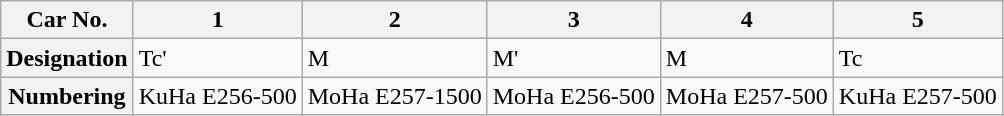<table class="wikitable">
<tr>
<th>Car No.</th>
<th>1</th>
<th>2</th>
<th>3</th>
<th>4</th>
<th>5</th>
</tr>
<tr>
<th>Designation</th>
<td>Tc'</td>
<td>M</td>
<td>M'</td>
<td>M</td>
<td>Tc</td>
</tr>
<tr>
<th>Numbering</th>
<td>KuHa E256-500</td>
<td>MoHa E257-1500</td>
<td>MoHa E256-500</td>
<td>MoHa E257-500</td>
<td>KuHa E257-500</td>
</tr>
</table>
